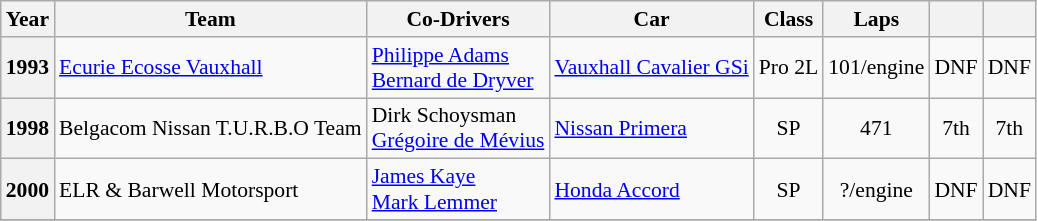<table class="wikitable" style="font-size:90%">
<tr>
<th>Year</th>
<th>Team</th>
<th>Co-Drivers</th>
<th>Car</th>
<th>Class</th>
<th>Laps</th>
<th></th>
<th></th>
</tr>
<tr style="text-align:center;">
<th>1993</th>
<td align="left" nowrap> <a href='#'>Ecurie Ecosse Vauxhall</a></td>
<td align="left" nowrap> <a href='#'>Philippe Adams</a><br> <a href='#'>Bernard de Dryver</a></td>
<td align="left" nowrap><a href='#'>Vauxhall Cavalier GSi</a></td>
<td>Pro 2L</td>
<td>101/engine</td>
<td>DNF</td>
<td>DNF</td>
</tr>
<tr style="text-align:center;">
<th>1998</th>
<td align="left" nowrap> Belgacom Nissan T.U.R.B.O Team</td>
<td align="left" nowrap> Dirk Schoysman<br> <a href='#'>Grégoire de Mévius</a></td>
<td align="left" nowrap><a href='#'>Nissan Primera</a></td>
<td>SP</td>
<td>471</td>
<td>7th</td>
<td>7th</td>
</tr>
<tr style="text-align:center;">
<th>2000</th>
<td align="left" nowrap> ELR & Barwell Motorsport</td>
<td align="left" nowrap> <a href='#'>James Kaye</a><br> <a href='#'>Mark Lemmer</a></td>
<td align="left" nowrap><a href='#'>Honda Accord</a></td>
<td>SP</td>
<td>?/engine</td>
<td>DNF</td>
<td>DNF</td>
</tr>
<tr style="text-align:center;">
</tr>
</table>
